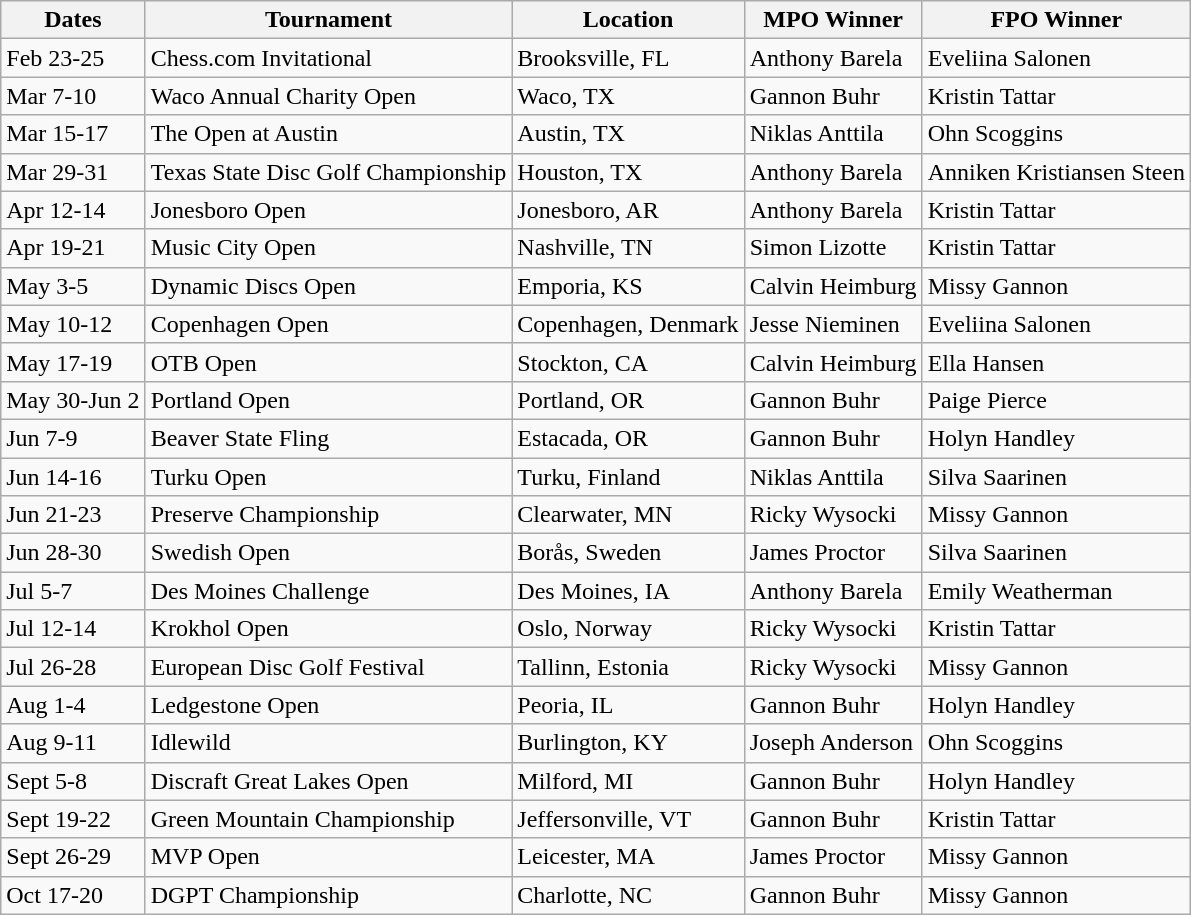<table class="wikitable">
<tr>
<th>Dates</th>
<th>Tournament</th>
<th>Location</th>
<th>MPO Winner</th>
<th>FPO Winner</th>
</tr>
<tr>
<td>Feb 23-25</td>
<td>Chess.com Invitational</td>
<td>Brooksville, FL</td>
<td> Anthony Barela</td>
<td> Eveliina Salonen</td>
</tr>
<tr>
<td>Mar 7-10</td>
<td>Waco Annual Charity Open</td>
<td>Waco, TX</td>
<td> Gannon Buhr</td>
<td> Kristin Tattar</td>
</tr>
<tr>
<td>Mar 15-17</td>
<td>The Open at Austin</td>
<td>Austin, TX</td>
<td> Niklas Anttila</td>
<td> Ohn Scoggins</td>
</tr>
<tr>
<td>Mar 29-31</td>
<td>Texas State Disc Golf Championship</td>
<td>Houston, TX</td>
<td> Anthony Barela</td>
<td> Anniken Kristiansen Steen</td>
</tr>
<tr>
<td>Apr 12-14</td>
<td>Jonesboro Open</td>
<td>Jonesboro, AR</td>
<td> Anthony Barela</td>
<td> Kristin Tattar</td>
</tr>
<tr>
<td>Apr 19-21</td>
<td>Music City Open</td>
<td>Nashville, TN</td>
<td> Simon Lizotte</td>
<td> Kristin Tattar</td>
</tr>
<tr>
<td>May 3-5</td>
<td>Dynamic Discs Open</td>
<td>Emporia, KS</td>
<td> Calvin Heimburg</td>
<td> Missy Gannon</td>
</tr>
<tr>
<td>May 10-12</td>
<td>Copenhagen Open</td>
<td>Copenhagen, Denmark</td>
<td> Jesse Nieminen</td>
<td> Eveliina Salonen</td>
</tr>
<tr>
<td>May 17-19</td>
<td>OTB Open</td>
<td>Stockton, CA</td>
<td> Calvin Heimburg</td>
<td> Ella Hansen</td>
</tr>
<tr>
<td>May 30-Jun 2</td>
<td>Portland Open</td>
<td>Portland, OR</td>
<td> Gannon Buhr</td>
<td> Paige Pierce</td>
</tr>
<tr>
<td>Jun 7-9</td>
<td>Beaver State Fling</td>
<td>Estacada, OR</td>
<td> Gannon Buhr</td>
<td> Holyn Handley</td>
</tr>
<tr>
<td>Jun 14-16</td>
<td>Turku Open</td>
<td>Turku, Finland</td>
<td> Niklas Anttila</td>
<td> Silva Saarinen</td>
</tr>
<tr>
<td>Jun 21-23</td>
<td>Preserve Championship</td>
<td>Clearwater, MN</td>
<td> Ricky Wysocki</td>
<td> Missy Gannon</td>
</tr>
<tr>
<td>Jun 28-30</td>
<td>Swedish Open</td>
<td>Borås, Sweden</td>
<td> James Proctor</td>
<td> Silva Saarinen</td>
</tr>
<tr>
<td>Jul 5-7</td>
<td>Des Moines Challenge</td>
<td>Des Moines, IA</td>
<td> Anthony Barela</td>
<td> Emily Weatherman</td>
</tr>
<tr>
<td>Jul 12-14</td>
<td>Krokhol Open</td>
<td>Oslo, Norway</td>
<td> Ricky Wysocki</td>
<td> Kristin Tattar</td>
</tr>
<tr>
<td>Jul 26-28</td>
<td>European Disc Golf Festival</td>
<td>Tallinn, Estonia</td>
<td> Ricky Wysocki</td>
<td> Missy Gannon</td>
</tr>
<tr>
<td>Aug 1-4</td>
<td>Ledgestone Open</td>
<td>Peoria, IL</td>
<td> Gannon Buhr</td>
<td> Holyn Handley</td>
</tr>
<tr>
<td>Aug 9-11</td>
<td>Idlewild</td>
<td>Burlington,  KY</td>
<td> Joseph Anderson</td>
<td> Ohn Scoggins</td>
</tr>
<tr>
<td>Sept 5-8</td>
<td>Discraft Great Lakes Open</td>
<td>Milford,  MI</td>
<td> Gannon Buhr</td>
<td> Holyn Handley</td>
</tr>
<tr>
<td>Sept 19-22</td>
<td>Green Mountain Championship</td>
<td>Jeffersonville,  VT</td>
<td> Gannon Buhr</td>
<td> Kristin Tattar</td>
</tr>
<tr>
<td>Sept 26-29</td>
<td>MVP Open</td>
<td>Leicester, MA</td>
<td> James Proctor</td>
<td> Missy Gannon</td>
</tr>
<tr>
<td>Oct 17-20</td>
<td>DGPT Championship</td>
<td>Charlotte, NC</td>
<td> Gannon Buhr</td>
<td> Missy Gannon</td>
</tr>
</table>
